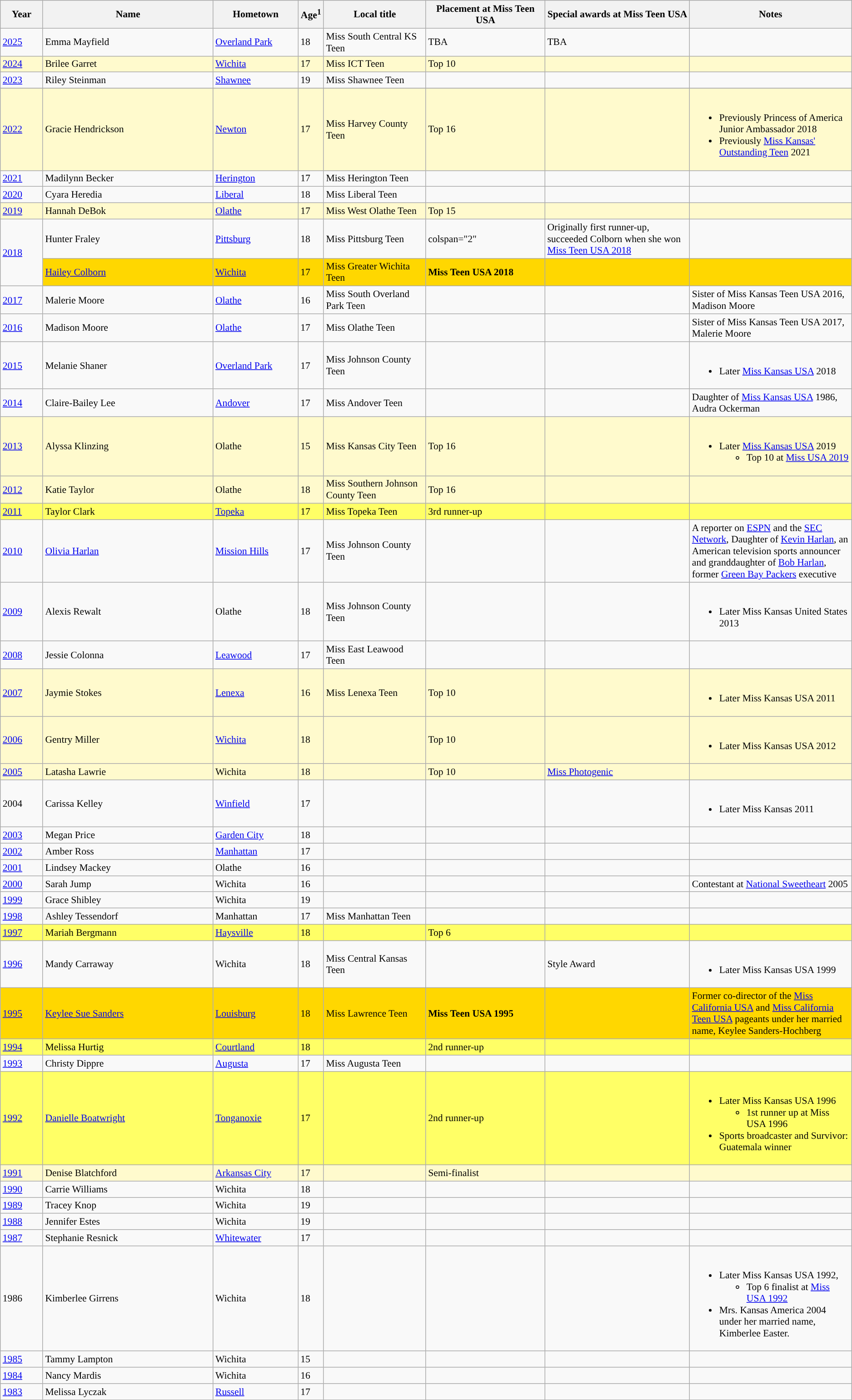<table class="wikitable"style="font-size:90%;">
<tr bgcolor="#efefef">
<th width=5%>Year</th>
<th width=20%>Name</th>
<th width=10%>Hometown</th>
<th width=3%>Age<sup>1</sup></th>
<th width=12%>Local title</th>
<th width=14%>Placement at Miss Teen USA</th>
<th width=17%>Special awards at Miss Teen  USA</th>
<th width=31%>Notes</th>
</tr>
<tr>
<td><a href='#'>2025</a></td>
<td>Emma Mayfield</td>
<td><a href='#'>Overland Park</a></td>
<td>18</td>
<td>Miss South Central KS Teen</td>
<td>TBA</td>
<td>TBA</td>
<td></td>
</tr>
<tr style="background-color:#FFFACD;”">
<td><a href='#'>2024</a></td>
<td>Brilee Garret</td>
<td><a href='#'>Wichita</a></td>
<td>17</td>
<td>Miss ICT Teen</td>
<td>Top 10</td>
<td></td>
<td></td>
</tr>
<tr>
<td><a href='#'>2023</a></td>
<td>Riley Steinman</td>
<td><a href='#'>Shawnee</a></td>
<td>19</td>
<td>Miss Shawnee Teen</td>
<td></td>
<td></td>
<td></td>
</tr>
<tr>
</tr>
<tr style="background-color:#FFFACD;">
<td><a href='#'>2022</a></td>
<td>Gracie Hendrickson</td>
<td><a href='#'>Newton</a></td>
<td>17</td>
<td>Miss Harvey County Teen</td>
<td>Top 16</td>
<td></td>
<td><br><ul><li>Previously Princess of America Junior Ambassador 2018</li><li>Previously <a href='#'>Miss Kansas' Outstanding Teen</a> 2021</li></ul></td>
</tr>
<tr>
<td><a href='#'>2021</a></td>
<td>Madilynn Becker</td>
<td><a href='#'>Herington</a></td>
<td>17</td>
<td>Miss Herington Teen</td>
<td></td>
<td></td>
<td></td>
</tr>
<tr>
<td><a href='#'>2020</a></td>
<td>Cyara Heredia</td>
<td><a href='#'>Liberal</a></td>
<td>18</td>
<td>Miss Liberal Teen</td>
<td></td>
<td></td>
<td></td>
</tr>
<tr style="background-color:#FFFACD;">
<td><a href='#'>2019</a></td>
<td>Hannah DeBok</td>
<td><a href='#'>Olathe</a></td>
<td>17</td>
<td>Miss West Olathe Teen</td>
<td>Top 15</td>
<td></td>
<td></td>
</tr>
<tr>
<td rowspan=2><a href='#'>2018</a></td>
<td>Hunter Fraley</td>
<td><a href='#'>Pittsburg</a></td>
<td>18</td>
<td>Miss Pittsburg Teen</td>
<td>colspan="2" </td>
<td>Originally first runner-up, succeeded Colborn when she won <a href='#'>Miss Teen USA 2018</a></td>
</tr>
<tr style="background-color:gold">
<td><a href='#'>Hailey Colborn</a></td>
<td><a href='#'>Wichita</a></td>
<td>17</td>
<td>Miss Greater Wichita Teen</td>
<td><strong>Miss Teen USA 2018</strong></td>
<td></td>
<td></td>
</tr>
<tr>
<td><a href='#'>2017</a></td>
<td>Malerie Moore</td>
<td><a href='#'>Olathe</a></td>
<td>16</td>
<td>Miss South Overland Park Teen</td>
<td></td>
<td></td>
<td>Sister of Miss Kansas Teen USA 2016, Madison Moore</td>
</tr>
<tr>
<td><a href='#'>2016</a></td>
<td>Madison Moore</td>
<td><a href='#'>Olathe</a></td>
<td>17</td>
<td>Miss Olathe Teen</td>
<td></td>
<td></td>
<td>Sister of Miss Kansas Teen USA 2017, Malerie Moore</td>
</tr>
<tr>
<td><a href='#'>2015</a></td>
<td>Melanie Shaner</td>
<td><a href='#'>Overland Park</a></td>
<td>17</td>
<td>Miss Johnson County Teen</td>
<td></td>
<td></td>
<td><br><ul><li>Later <a href='#'>Miss Kansas USA</a> 2018</li></ul></td>
</tr>
<tr>
<td><a href='#'>2014</a></td>
<td>Claire-Bailey Lee</td>
<td><a href='#'>Andover</a></td>
<td>17</td>
<td>Miss Andover Teen</td>
<td></td>
<td></td>
<td>Daughter of <a href='#'>Miss Kansas USA</a> 1986, Audra Ockerman</td>
</tr>
<tr style="background-color:#FFFACD;">
<td><a href='#'>2013</a></td>
<td>Alyssa Klinzing</td>
<td>Olathe</td>
<td>15</td>
<td>Miss Kansas City Teen</td>
<td>Top 16</td>
<td></td>
<td><br><ul><li>Later <a href='#'>Miss Kansas USA</a> 2019<ul><li>Top 10 at <a href='#'>Miss USA 2019</a></li></ul></li></ul></td>
</tr>
<tr style="background-color:#FFFACD;">
<td><a href='#'>2012</a></td>
<td>Katie Taylor</td>
<td>Olathe</td>
<td>18</td>
<td>Miss Southern Johnson County Teen</td>
<td>Top 16</td>
<td></td>
<td></td>
</tr>
<tr style="background-color:#FFFF66;">
<td><a href='#'>2011</a></td>
<td>Taylor Clark</td>
<td><a href='#'>Topeka</a></td>
<td>17</td>
<td>Miss Topeka Teen</td>
<td>3rd runner-up</td>
<td></td>
<td></td>
</tr>
<tr>
<td><a href='#'>2010</a></td>
<td><a href='#'>Olivia Harlan</a></td>
<td><a href='#'>Mission Hills</a></td>
<td>17</td>
<td>Miss Johnson County Teen</td>
<td></td>
<td></td>
<td>A reporter on <a href='#'>ESPN</a> and the <a href='#'>SEC Network</a>, Daughter of <a href='#'>Kevin Harlan</a>, an American television sports announcer and granddaughter of <a href='#'>Bob Harlan</a>, former <a href='#'>Green Bay Packers</a> executive</td>
</tr>
<tr>
<td><a href='#'>2009</a></td>
<td>Alexis Rewalt</td>
<td>Olathe</td>
<td>18</td>
<td>Miss Johnson County Teen</td>
<td></td>
<td></td>
<td><br><ul><li>Later Miss Kansas United States 2013</li></ul></td>
</tr>
<tr>
<td><a href='#'>2008</a></td>
<td>Jessie Colonna</td>
<td><a href='#'>Leawood</a></td>
<td>17</td>
<td>Miss East Leawood Teen</td>
<td></td>
<td></td>
<td></td>
</tr>
<tr style="background-color:#FFFACD;">
<td><a href='#'>2007</a></td>
<td>Jaymie Stokes</td>
<td><a href='#'>Lenexa</a></td>
<td>16</td>
<td>Miss Lenexa Teen</td>
<td>Top 10</td>
<td></td>
<td><br><ul><li>Later Miss Kansas USA 2011</li></ul></td>
</tr>
<tr style="background-color:#FFFACD;">
<td><a href='#'>2006</a></td>
<td>Gentry Miller</td>
<td><a href='#'>Wichita</a></td>
<td>18</td>
<td></td>
<td>Top 10</td>
<td></td>
<td><br><ul><li>Later Miss Kansas USA 2012</li></ul></td>
</tr>
<tr style="background-color:#FFFACD;">
<td><a href='#'>2005</a></td>
<td>Latasha Lawrie</td>
<td>Wichita</td>
<td>18</td>
<td></td>
<td>Top 10</td>
<td><a href='#'>Miss Photogenic</a></td>
<td></td>
</tr>
<tr>
<td>2004</td>
<td>Carissa Kelley</td>
<td><a href='#'>Winfield</a></td>
<td>17</td>
<td></td>
<td></td>
<td></td>
<td><br><ul><li>Later Miss Kansas 2011</li></ul></td>
</tr>
<tr>
<td><a href='#'>2003</a></td>
<td>Megan Price</td>
<td><a href='#'>Garden City</a></td>
<td>18</td>
<td></td>
<td></td>
<td></td>
<td></td>
</tr>
<tr>
<td><a href='#'>2002</a></td>
<td>Amber Ross</td>
<td><a href='#'>Manhattan</a></td>
<td>17</td>
<td></td>
<td></td>
<td></td>
<td></td>
</tr>
<tr>
<td><a href='#'>2001</a></td>
<td>Lindsey Mackey</td>
<td>Olathe</td>
<td>16</td>
<td></td>
<td></td>
<td></td>
<td></td>
</tr>
<tr>
<td><a href='#'>2000</a></td>
<td>Sarah Jump</td>
<td>Wichita</td>
<td>16</td>
<td></td>
<td></td>
<td></td>
<td>Contestant at <a href='#'>National Sweetheart</a> 2005</td>
</tr>
<tr>
<td><a href='#'>1999</a></td>
<td>Grace Shibley</td>
<td>Wichita</td>
<td>19</td>
<td></td>
<td></td>
<td></td>
<td></td>
</tr>
<tr>
<td><a href='#'>1998</a></td>
<td>Ashley Tessendorf</td>
<td>Manhattan</td>
<td>17</td>
<td>Miss Manhattan Teen</td>
<td></td>
<td></td>
<td></td>
</tr>
<tr style="background-color:#FFFF66;">
<td><a href='#'>1997</a></td>
<td>Mariah Bergmann</td>
<td><a href='#'>Haysville</a></td>
<td>18</td>
<td></td>
<td>Top 6</td>
<td></td>
<td></td>
</tr>
<tr>
<td><a href='#'>1996</a></td>
<td>Mandy Carraway</td>
<td>Wichita</td>
<td>18</td>
<td>Miss Central Kansas Teen</td>
<td></td>
<td>Style Award</td>
<td><br><ul><li>Later Miss Kansas USA 1999</li></ul></td>
</tr>
<tr style="background-color:GOLD;">
<td><a href='#'>1995</a></td>
<td><a href='#'>Keylee Sue Sanders</a></td>
<td><a href='#'>Louisburg</a></td>
<td>18</td>
<td>Miss Lawrence Teen</td>
<td><strong>Miss Teen USA 1995</strong></td>
<td></td>
<td>Former co-director of the <a href='#'>Miss California USA</a> and <a href='#'>Miss California Teen USA</a> pageants under her married name, Keylee Sanders-Hochberg</td>
</tr>
<tr style="background-color:#FFFF66;">
<td><a href='#'>1994</a></td>
<td>Melissa Hurtig</td>
<td><a href='#'>Courtland</a></td>
<td>18</td>
<td></td>
<td>2nd runner-up</td>
<td></td>
<td></td>
</tr>
<tr>
<td><a href='#'>1993</a></td>
<td>Christy Dippre</td>
<td><a href='#'>Augusta</a></td>
<td>17</td>
<td>Miss Augusta Teen</td>
<td></td>
<td></td>
<td></td>
</tr>
<tr style="background-color:#FFFF66;">
<td><a href='#'>1992</a></td>
<td><a href='#'>Danielle Boatwright</a></td>
<td><a href='#'>Tonganoxie</a></td>
<td>17</td>
<td></td>
<td>2nd runner-up</td>
<td></td>
<td><br><ul><li>Later Miss Kansas USA 1996<ul><li>1st runner up at Miss USA 1996</li></ul></li><li>Sports broadcaster and Survivor: Guatemala winner</li></ul></td>
</tr>
<tr style="background-color:#FFFACD;">
<td><a href='#'>1991</a></td>
<td>Denise Blatchford</td>
<td><a href='#'>Arkansas City</a></td>
<td>17</td>
<td></td>
<td>Semi-finalist</td>
<td></td>
<td></td>
</tr>
<tr>
<td><a href='#'>1990</a></td>
<td>Carrie Williams</td>
<td>Wichita</td>
<td>18</td>
<td></td>
<td></td>
<td></td>
<td></td>
</tr>
<tr>
<td><a href='#'>1989</a></td>
<td>Tracey Knop</td>
<td>Wichita</td>
<td>19</td>
<td></td>
<td></td>
<td></td>
<td></td>
</tr>
<tr>
<td><a href='#'>1988</a></td>
<td>Jennifer Estes</td>
<td>Wichita</td>
<td>19</td>
<td></td>
<td></td>
<td></td>
<td></td>
</tr>
<tr>
<td><a href='#'>1987</a></td>
<td>Stephanie Resnick</td>
<td><a href='#'>Whitewater</a></td>
<td>17</td>
<td></td>
<td></td>
<td></td>
<td></td>
</tr>
<tr>
<td>1986</td>
<td>Kimberlee Girrens</td>
<td>Wichita</td>
<td>18</td>
<td></td>
<td></td>
<td></td>
<td><br><ul><li>Later Miss Kansas USA 1992,<ul><li>Top 6 finalist at <a href='#'>Miss USA 1992</a></li></ul></li><li>Mrs. Kansas America 2004 under her married name, Kimberlee Easter.</li></ul></td>
</tr>
<tr>
<td><a href='#'>1985</a></td>
<td>Tammy Lampton</td>
<td>Wichita</td>
<td>15</td>
<td></td>
<td></td>
<td></td>
<td></td>
</tr>
<tr>
<td><a href='#'>1984</a></td>
<td>Nancy Mardis</td>
<td>Wichita</td>
<td>16</td>
<td></td>
<td></td>
<td></td>
<td></td>
</tr>
<tr>
<td><a href='#'>1983</a></td>
<td>Melissa Lyczak</td>
<td><a href='#'>Russell</a></td>
<td>17</td>
<td></td>
<td></td>
<td></td>
<td></td>
</tr>
</table>
